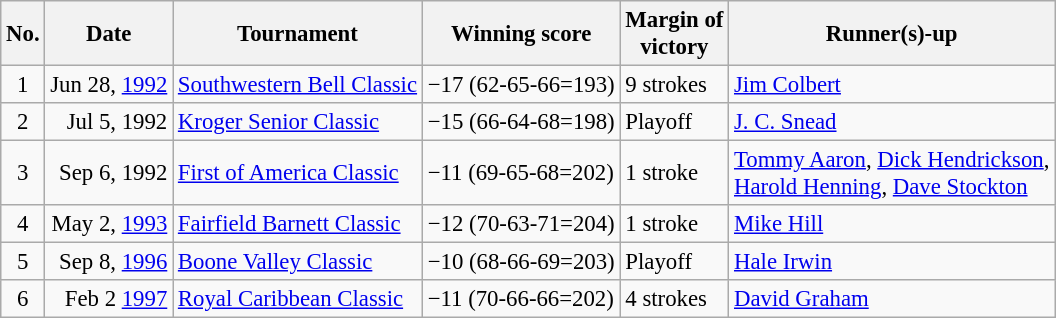<table class="wikitable" style="font-size:95%;">
<tr>
<th>No.</th>
<th>Date</th>
<th>Tournament</th>
<th>Winning score</th>
<th>Margin of<br>victory</th>
<th>Runner(s)-up</th>
</tr>
<tr>
<td align=center>1</td>
<td align=right>Jun 28, <a href='#'>1992</a></td>
<td><a href='#'>Southwestern Bell Classic</a></td>
<td>−17 (62-65-66=193)</td>
<td>9 strokes</td>
<td> <a href='#'>Jim Colbert</a></td>
</tr>
<tr>
<td align=center>2</td>
<td align=right>Jul 5, 1992</td>
<td><a href='#'>Kroger Senior Classic</a></td>
<td>−15 (66-64-68=198)</td>
<td>Playoff</td>
<td> <a href='#'>J. C. Snead</a></td>
</tr>
<tr>
<td align=center>3</td>
<td align=right>Sep 6, 1992</td>
<td><a href='#'>First of America Classic</a></td>
<td>−11 (69-65-68=202)</td>
<td>1 stroke</td>
<td> <a href='#'>Tommy Aaron</a>,  <a href='#'>Dick Hendrickson</a>,<br> <a href='#'>Harold Henning</a>,  <a href='#'>Dave Stockton</a></td>
</tr>
<tr>
<td align=center>4</td>
<td align=right>May 2, <a href='#'>1993</a></td>
<td><a href='#'>Fairfield Barnett Classic</a></td>
<td>−12 (70-63-71=204)</td>
<td>1 stroke</td>
<td> <a href='#'>Mike Hill</a></td>
</tr>
<tr>
<td align=center>5</td>
<td align=right>Sep 8, <a href='#'>1996</a></td>
<td><a href='#'>Boone Valley Classic</a></td>
<td>−10 (68-66-69=203)</td>
<td>Playoff</td>
<td> <a href='#'>Hale Irwin</a></td>
</tr>
<tr>
<td align=center>6</td>
<td align=right>Feb 2 <a href='#'>1997</a></td>
<td><a href='#'>Royal Caribbean Classic</a></td>
<td>−11 (70-66-66=202)</td>
<td>4 strokes</td>
<td> <a href='#'>David Graham</a></td>
</tr>
</table>
